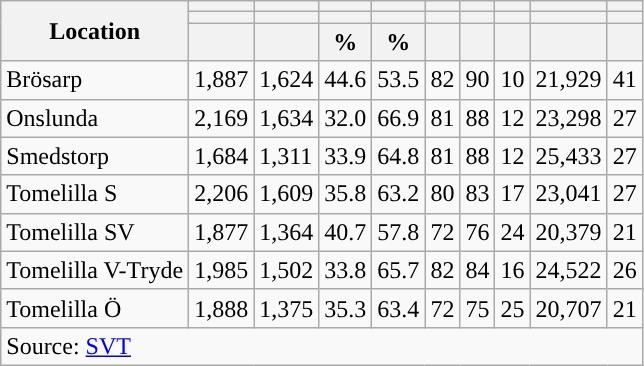<table role="presentation" class="wikitable sortable mw-collapsible">
<tr>
<th rowspan="3">Location</th>
<th></th>
<th></th>
<th></th>
<th></th>
<th></th>
<th></th>
<th></th>
<th></th>
<th></th>
</tr>
<tr>
<th></th>
<th></th>
<th style="background:"></th>
<th style="background:"></th>
<th></th>
<th></th>
<th></th>
<th></th>
<th></th>
</tr>
<tr>
<th data-sort-type="number"></th>
<th data-sort-type="number"></th>
<th data-sort-type="number">%</th>
<th data-sort-type="number">%</th>
<th data-sort-type="number"></th>
<th data-sort-type="number"></th>
<th data-sort-type="number"></th>
<th data-sort-type="number"></th>
<th data-sort-type="number"></th>
</tr>
<tr>
<td align="left">Brösarp</td>
<td>1,887</td>
<td>1,624</td>
<td>44.6</td>
<td>53.5</td>
<td>82</td>
<td>90</td>
<td>10</td>
<td>21,929</td>
<td>41</td>
</tr>
<tr>
<td align="left">Onslunda</td>
<td>2,169</td>
<td>1,634</td>
<td>32.0</td>
<td>66.9</td>
<td>81</td>
<td>88</td>
<td>12</td>
<td>23,298</td>
<td>27</td>
</tr>
<tr>
<td align="left">Smedstorp</td>
<td>1,684</td>
<td>1,311</td>
<td>33.9</td>
<td>64.8</td>
<td>81</td>
<td>88</td>
<td>12</td>
<td>25,433</td>
<td>27</td>
</tr>
<tr>
<td align="left">Tomelilla S</td>
<td>2,206</td>
<td>1,609</td>
<td>35.8</td>
<td>63.2</td>
<td>80</td>
<td>83</td>
<td>17</td>
<td>23,041</td>
<td>27</td>
</tr>
<tr>
<td align="left">Tomelilla SV</td>
<td>1,877</td>
<td>1,364</td>
<td>40.7</td>
<td>57.8</td>
<td>72</td>
<td>76</td>
<td>24</td>
<td>20,379</td>
<td>21</td>
</tr>
<tr>
<td align="left">Tomelilla V-Tryde</td>
<td>1,985</td>
<td>1,502</td>
<td>33.8</td>
<td>65.7</td>
<td>82</td>
<td>84</td>
<td>16</td>
<td>24,522</td>
<td>26</td>
</tr>
<tr>
<td align="left">Tomelilla Ö</td>
<td>1,888</td>
<td>1,375</td>
<td>35.3</td>
<td>63.4</td>
<td>72</td>
<td>75</td>
<td>25</td>
<td>20,707</td>
<td>21</td>
</tr>
<tr>
<td colspan="10" align="left">Source: <a href='#'>SVT</a></td>
</tr>
</table>
